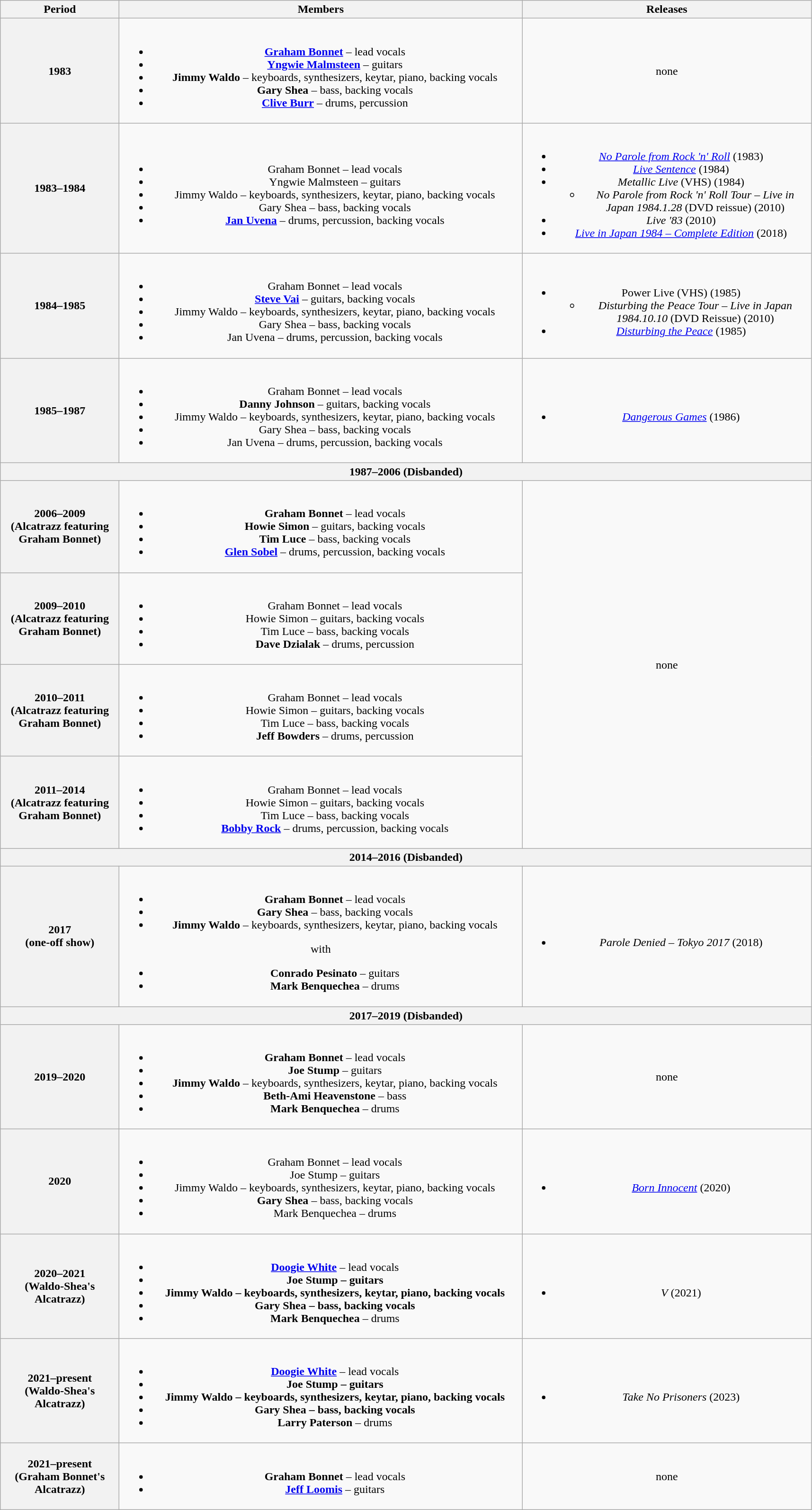<table class="wikitable plainrowheaders" style="text-align:center;">
<tr>
<th scope="col" style="width:10em;">Period</th>
<th scope="col" style="width:35em;">Members</th>
<th scope="col" style="width:25em;">Releases</th>
</tr>
<tr>
<th scope="col">1983</th>
<td><br><ul><li><strong><a href='#'>Graham Bonnet</a></strong> – lead vocals</li><li><strong><a href='#'>Yngwie Malmsteen</a></strong> – guitars</li><li><strong>Jimmy Waldo</strong> – keyboards, synthesizers, keytar, piano, backing vocals</li><li><strong>Gary Shea</strong> – bass, backing vocals</li><li><strong><a href='#'>Clive Burr</a></strong> – drums, percussion</li></ul></td>
<td>none</td>
</tr>
<tr>
<th scope="col">1983–1984</th>
<td><br><ul><li>Graham Bonnet – lead vocals</li><li>Yngwie Malmsteen – guitars</li><li>Jimmy Waldo – keyboards, synthesizers, keytar, piano, backing vocals</li><li>Gary Shea – bass, backing vocals</li><li><strong><a href='#'>Jan Uvena</a></strong> – drums, percussion, backing vocals</li></ul></td>
<td><br><ul><li><em><a href='#'>No Parole from Rock 'n' Roll</a></em> (1983)</li><li><em><a href='#'>Live Sentence</a></em> (1984)</li><li><em>Metallic Live</em> (VHS) (1984)<ul><li><em>No Parole from Rock 'n' Roll Tour – Live in Japan 1984.1.28</em> (DVD reissue) (2010)</li></ul></li><li><em>Live '83</em> (2010)</li><li><em><a href='#'>Live in Japan 1984 – Complete Edition</a></em> (2018)</li></ul></td>
</tr>
<tr>
<th scope="col">1984–1985</th>
<td><br><ul><li>Graham Bonnet – lead vocals</li><li><strong><a href='#'>Steve Vai</a></strong> – guitars, backing vocals</li><li>Jimmy Waldo – keyboards, synthesizers, keytar, piano, backing vocals</li><li>Gary Shea – bass, backing vocals</li><li>Jan Uvena – drums, percussion, backing vocals</li></ul></td>
<td><br><ul><li>Power Live (VHS) (1985)<ul><li><em>Disturbing the Peace Tour – Live in Japan 1984.10.10</em> (DVD Reissue) (2010)</li></ul></li><li><em><a href='#'>Disturbing the Peace</a></em> (1985)</li></ul></td>
</tr>
<tr>
<th scope="col">1985–1987</th>
<td><br><ul><li>Graham Bonnet – lead vocals</li><li><strong>Danny Johnson</strong> – guitars, backing vocals</li><li>Jimmy Waldo – keyboards, synthesizers, keytar, piano, backing vocals</li><li>Gary Shea – bass, backing vocals</li><li>Jan Uvena – drums, percussion, backing vocals</li></ul></td>
<td><br><ul><li><em><a href='#'>Dangerous Games</a></em> (1986)</li></ul></td>
</tr>
<tr>
<th scope="col" colspan="3">1987–2006 (<strong>Disbanded)</strong></th>
</tr>
<tr>
<th scope="col">2006–2009<br>(Alcatrazz featuring Graham Bonnet)</th>
<td><br><ul><li><strong>Graham Bonnet</strong> – lead vocals</li><li><strong>Howie Simon</strong> – guitars, backing vocals</li><li><strong>Tim Luce</strong> – bass, backing vocals</li><li><strong><a href='#'>Glen Sobel</a></strong> – drums, percussion, backing vocals</li></ul></td>
<td rowspan="4">none</td>
</tr>
<tr>
<th scope="col">2009–2010<br>(Alcatrazz featuring Graham Bonnet)</th>
<td valign="top"><br><ul><li>Graham Bonnet – lead vocals</li><li>Howie Simon – guitars, backing vocals</li><li>Tim Luce – bass, backing vocals</li><li><strong>Dave Dzialak</strong> – drums, percussion</li></ul></td>
</tr>
<tr>
<th scope="col">2010–2011<br>(Alcatrazz featuring Graham Bonnet)</th>
<td><br><ul><li>Graham Bonnet – lead vocals</li><li>Howie Simon – guitars, backing vocals</li><li>Tim Luce – bass, backing vocals</li><li><strong>Jeff Bowders</strong> – drums, percussion</li></ul></td>
</tr>
<tr>
<th scope="col">2011–2014<br>(Alcatrazz featuring Graham Bonnet)</th>
<td valign="top"><br><ul><li>Graham Bonnet – lead vocals</li><li>Howie Simon – guitars, backing vocals</li><li>Tim Luce – bass, backing vocals</li><li><strong><a href='#'>Bobby Rock</a></strong> – drums, percussion, backing vocals</li></ul></td>
</tr>
<tr>
<th scope="col" colspan="3">2014–2016 (<strong>Disbanded</strong>)</th>
</tr>
<tr>
<th scope="col">2017<br>(one-off show)</th>
<td><br><ul><li><strong>Graham Bonnet</strong> – lead vocals</li><li><strong>Gary Shea</strong> – bass, backing vocals</li><li><strong>Jimmy Waldo</strong> – keyboards, synthesizers, keytar, piano, backing vocals</li></ul>with<ul><li><strong>Conrado Pesinato</strong> – guitars</li><li><strong>Mark Benquechea</strong> – drums</li></ul></td>
<td><br><ul><li><em>Parole Denied – Tokyo 2017</em> (2018)</li></ul></td>
</tr>
<tr>
<th colspan="3">2017–2019 (<strong>Disbanded</strong>)</th>
</tr>
<tr>
<th>2019–2020</th>
<td><br><ul><li><strong>Graham Bonnet</strong> – lead vocals</li><li><strong>Joe Stump</strong> – guitars</li><li><strong>Jimmy Waldo</strong> – keyboards, synthesizers, keytar, piano, backing vocals</li><li><strong>Beth-Ami Heavenstone</strong> – bass</li><li><strong>Mark Benquechea</strong> – drums</li></ul></td>
<td>none</td>
</tr>
<tr>
<th>2020</th>
<td><br><ul><li>Graham Bonnet – lead vocals</li><li>Joe Stump – guitars</li><li>Jimmy Waldo – keyboards, synthesizers, keytar, piano, backing vocals</li><li><strong>Gary Shea</strong> – bass, backing vocals</li><li>Mark Benquechea – drums</li></ul></td>
<td><br><ul><li><em><a href='#'>Born Innocent</a></em> (2020)</li></ul></td>
</tr>
<tr>
<th>2020–2021<br><strong>(Waldo-Shea's Alcatrazz)</strong></th>
<td><br><ul><li><strong><a href='#'>Doogie White</a></strong> – lead vocals</li><li><strong>Joe Stump – guitars</strong></li><li><strong>Jimmy Waldo – keyboards, synthesizers, keytar, piano, backing vocals</strong></li><li><strong>Gary Shea – bass, backing vocals</strong></li><li><strong>Mark Benquechea</strong> – drums</li></ul></td>
<td><br><ul><li><em>V</em> (2021)</li></ul></td>
</tr>
<tr>
<th>2021–present<br><strong>(Waldo-Shea's Alcatrazz)</strong></th>
<td><br><ul><li><strong><a href='#'>Doogie White</a></strong> – lead vocals</li><li><strong>Joe Stump – guitars</strong></li><li><strong>Jimmy Waldo – keyboards, synthesizers, keytar, piano, backing vocals</strong></li><li><strong>Gary Shea – bass, backing vocals</strong></li><li><strong>Larry Paterson</strong> – drums</li></ul></td>
<td><br><ul><li><em>Take No Prisoners</em> (2023)</li></ul></td>
</tr>
<tr>
<th>2021–present<br>(Graham Bonnet's Alcatrazz)</th>
<td><br><ul><li><strong>Graham Bonnet</strong> – lead vocals</li><li><strong><a href='#'>Jeff Loomis</a></strong> – guitars</li></ul></td>
<td>none</td>
</tr>
</table>
